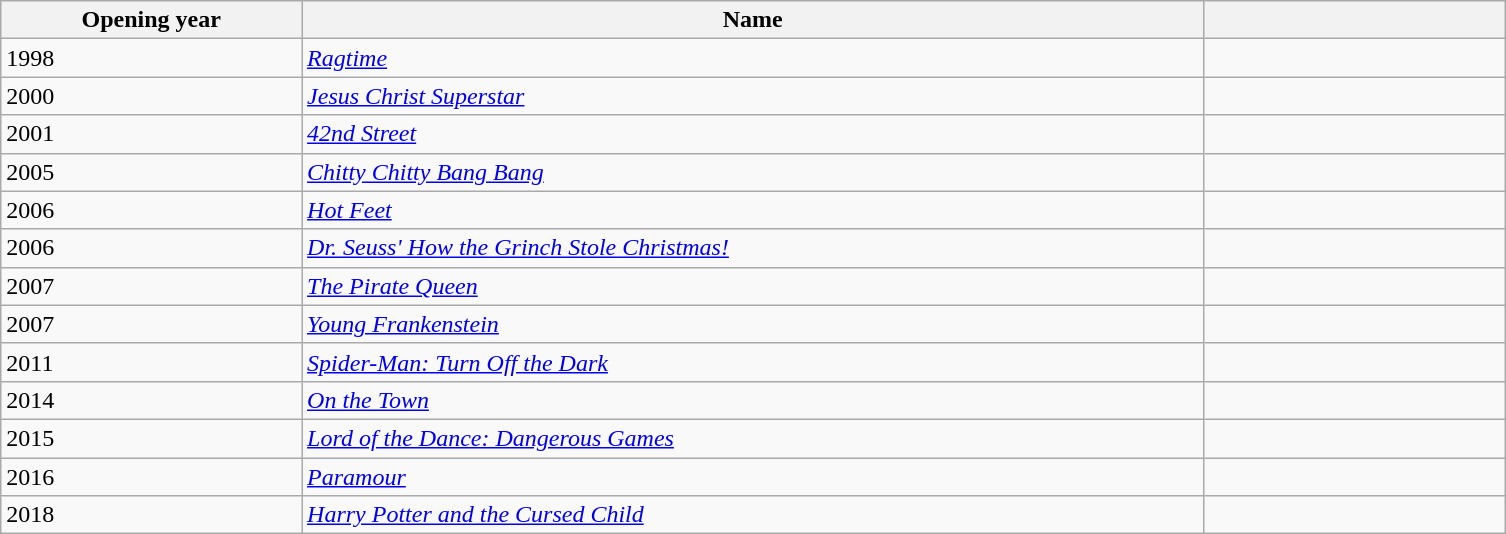<table class="wikitable sortable collapsible">
<tr>
<th width=10% scope="col">Opening year</th>
<th width=30% scope="col">Name</th>
<th width=10% scope="col"  class="unsortable"></th>
</tr>
<tr>
<td>1998</td>
<td><em><a href='#'>Ragtime</a></em></td>
<td></td>
</tr>
<tr>
<td>2000</td>
<td><em><a href='#'>Jesus Christ Superstar</a></em></td>
<td></td>
</tr>
<tr>
<td>2001</td>
<td><em><a href='#'>42nd Street</a></em></td>
<td></td>
</tr>
<tr>
<td>2005</td>
<td><em><a href='#'>Chitty Chitty Bang Bang</a></em></td>
<td></td>
</tr>
<tr>
<td>2006</td>
<td><em><a href='#'>Hot Feet</a></em></td>
<td></td>
</tr>
<tr>
<td>2006</td>
<td><em><a href='#'>Dr. Seuss' How the Grinch Stole Christmas!</a></em></td>
<td></td>
</tr>
<tr>
<td>2007</td>
<td><em><a href='#'>The Pirate Queen</a></em></td>
<td></td>
</tr>
<tr>
<td>2007</td>
<td><em><a href='#'>Young Frankenstein</a></em></td>
<td></td>
</tr>
<tr>
<td>2011</td>
<td><em><a href='#'>Spider-Man: Turn Off the Dark</a></em></td>
<td></td>
</tr>
<tr>
<td>2014</td>
<td><em><a href='#'>On the Town</a></em></td>
<td></td>
</tr>
<tr>
<td>2015</td>
<td><em><a href='#'>Lord of the Dance: Dangerous Games</a></em></td>
<td></td>
</tr>
<tr>
<td>2016</td>
<td><em><a href='#'>Paramour</a></em></td>
<td></td>
</tr>
<tr>
<td>2018</td>
<td><em><a href='#'>Harry Potter and the Cursed Child</a></em></td>
<td></td>
</tr>
</table>
